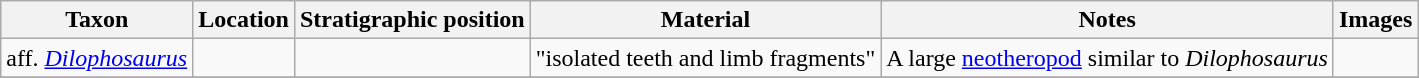<table class="wikitable" align="center">
<tr>
<th>Taxon</th>
<th>Location</th>
<th>Stratigraphic position</th>
<th>Material</th>
<th>Notes</th>
<th>Images</th>
</tr>
<tr>
<td>aff. <em><a href='#'>Dilophosaurus</a></em></td>
<td></td>
<td></td>
<td>"isolated teeth and limb fragments"</td>
<td>A large <a href='#'>neotheropod</a> similar to <em>Dilophosaurus</em></td>
<td></td>
</tr>
<tr>
</tr>
</table>
